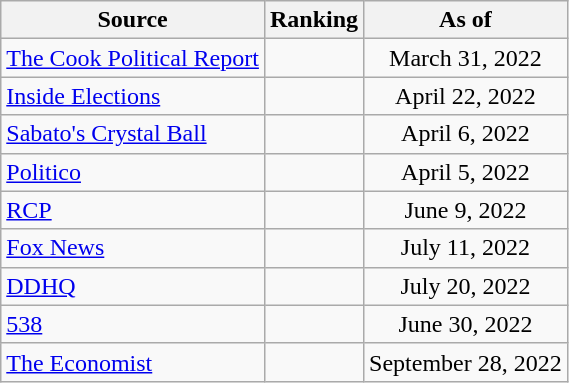<table class="wikitable" style="text-align:center">
<tr>
<th>Source</th>
<th>Ranking</th>
<th>As of</th>
</tr>
<tr>
<td align=left><a href='#'>The Cook Political Report</a></td>
<td></td>
<td>March 31, 2022</td>
</tr>
<tr>
<td align=left><a href='#'>Inside Elections</a></td>
<td></td>
<td>April 22, 2022</td>
</tr>
<tr>
<td align=left><a href='#'>Sabato's Crystal Ball</a></td>
<td></td>
<td>April 6, 2022</td>
</tr>
<tr>
<td align="left"><a href='#'>Politico</a></td>
<td></td>
<td>April 5, 2022</td>
</tr>
<tr>
<td align="left"><a href='#'>RCP</a></td>
<td></td>
<td>June 9, 2022</td>
</tr>
<tr>
<td align=left><a href='#'>Fox News</a></td>
<td></td>
<td>July 11, 2022</td>
</tr>
<tr>
<td align="left"><a href='#'>DDHQ</a></td>
<td></td>
<td>July 20, 2022</td>
</tr>
<tr>
<td align="left"><a href='#'>538</a></td>
<td></td>
<td>June 30, 2022</td>
</tr>
<tr>
<td align="left"><a href='#'>The Economist</a></td>
<td></td>
<td>September 28, 2022</td>
</tr>
</table>
